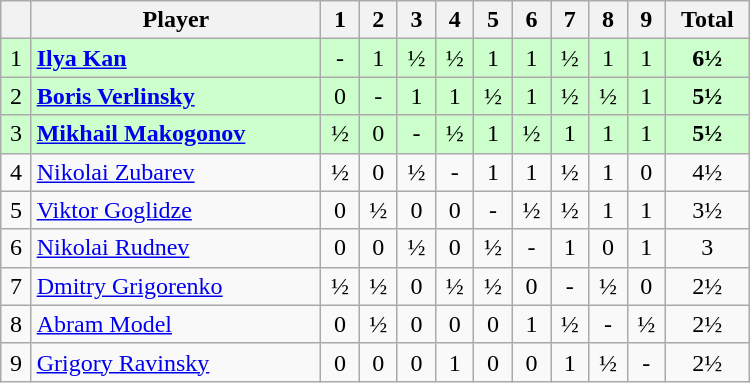<table class="wikitable" border="1" width="500px">
<tr>
<th></th>
<th>Player</th>
<th>1</th>
<th>2</th>
<th>3</th>
<th>4</th>
<th>5</th>
<th>6</th>
<th>7</th>
<th>8</th>
<th>9</th>
<th>Total</th>
</tr>
<tr align="center" style="background:#ccffcc;">
<td>1</td>
<td align="left"> <strong><a href='#'>Ilya Kan</a></strong></td>
<td>-</td>
<td>1</td>
<td>½</td>
<td>½</td>
<td>1</td>
<td>1</td>
<td>½</td>
<td>1</td>
<td>1</td>
<td align="center"><strong>6½</strong></td>
</tr>
<tr align="center" style="background:#ccffcc;">
<td>2</td>
<td align="left"> <strong><a href='#'>Boris Verlinsky</a></strong></td>
<td>0</td>
<td>-</td>
<td>1</td>
<td>1</td>
<td>½</td>
<td>1</td>
<td>½</td>
<td>½</td>
<td>1</td>
<td align="center"><strong>5½</strong></td>
</tr>
<tr align="center" style="background:#ccffcc;">
<td>3</td>
<td align="left"> <strong><a href='#'>Mikhail Makogonov</a></strong></td>
<td>½</td>
<td>0</td>
<td>-</td>
<td>½</td>
<td>1</td>
<td>½</td>
<td>1</td>
<td>1</td>
<td>1</td>
<td align="center"><strong>5½</strong></td>
</tr>
<tr align="center">
<td>4</td>
<td align="left"> <a href='#'>Nikolai Zubarev</a></td>
<td>½</td>
<td>0</td>
<td>½</td>
<td>-</td>
<td>1</td>
<td>1</td>
<td>½</td>
<td>1</td>
<td>0</td>
<td align="center">4½</td>
</tr>
<tr align="center">
<td>5</td>
<td align="left"> <a href='#'>Viktor Goglidze</a></td>
<td>0</td>
<td>½</td>
<td>0</td>
<td>0</td>
<td>-</td>
<td>½</td>
<td>½</td>
<td>1</td>
<td>1</td>
<td align="center">3½</td>
</tr>
<tr align="center">
<td>6</td>
<td align="left"> <a href='#'>Nikolai Rudnev</a></td>
<td>0</td>
<td>0</td>
<td>½</td>
<td>0</td>
<td>½</td>
<td>-</td>
<td>1</td>
<td>0</td>
<td>1</td>
<td align="center">3</td>
</tr>
<tr align="center">
<td>7</td>
<td align="left"> <a href='#'>Dmitry Grigorenko</a></td>
<td>½</td>
<td>½</td>
<td>0</td>
<td>½</td>
<td>½</td>
<td>0</td>
<td>-</td>
<td>½</td>
<td>0</td>
<td align="center">2½</td>
</tr>
<tr align="center">
<td>8</td>
<td align="left"> <a href='#'>Abram Model</a></td>
<td>0</td>
<td>½</td>
<td>0</td>
<td>0</td>
<td>0</td>
<td>1</td>
<td>½</td>
<td>-</td>
<td>½</td>
<td align="center">2½</td>
</tr>
<tr align="center">
<td>9</td>
<td align="left"> <a href='#'>Grigory Ravinsky</a></td>
<td>0</td>
<td>0</td>
<td>0</td>
<td>1</td>
<td>0</td>
<td>0</td>
<td>1</td>
<td>½</td>
<td>-</td>
<td align="center">2½</td>
</tr>
</table>
